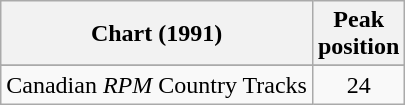<table class="wikitable sortable">
<tr>
<th>Chart (1991)</th>
<th>Peak<br>position</th>
</tr>
<tr>
</tr>
<tr>
<td>Canadian <em>RPM</em> Country Tracks</td>
<td align="center">24</td>
</tr>
</table>
